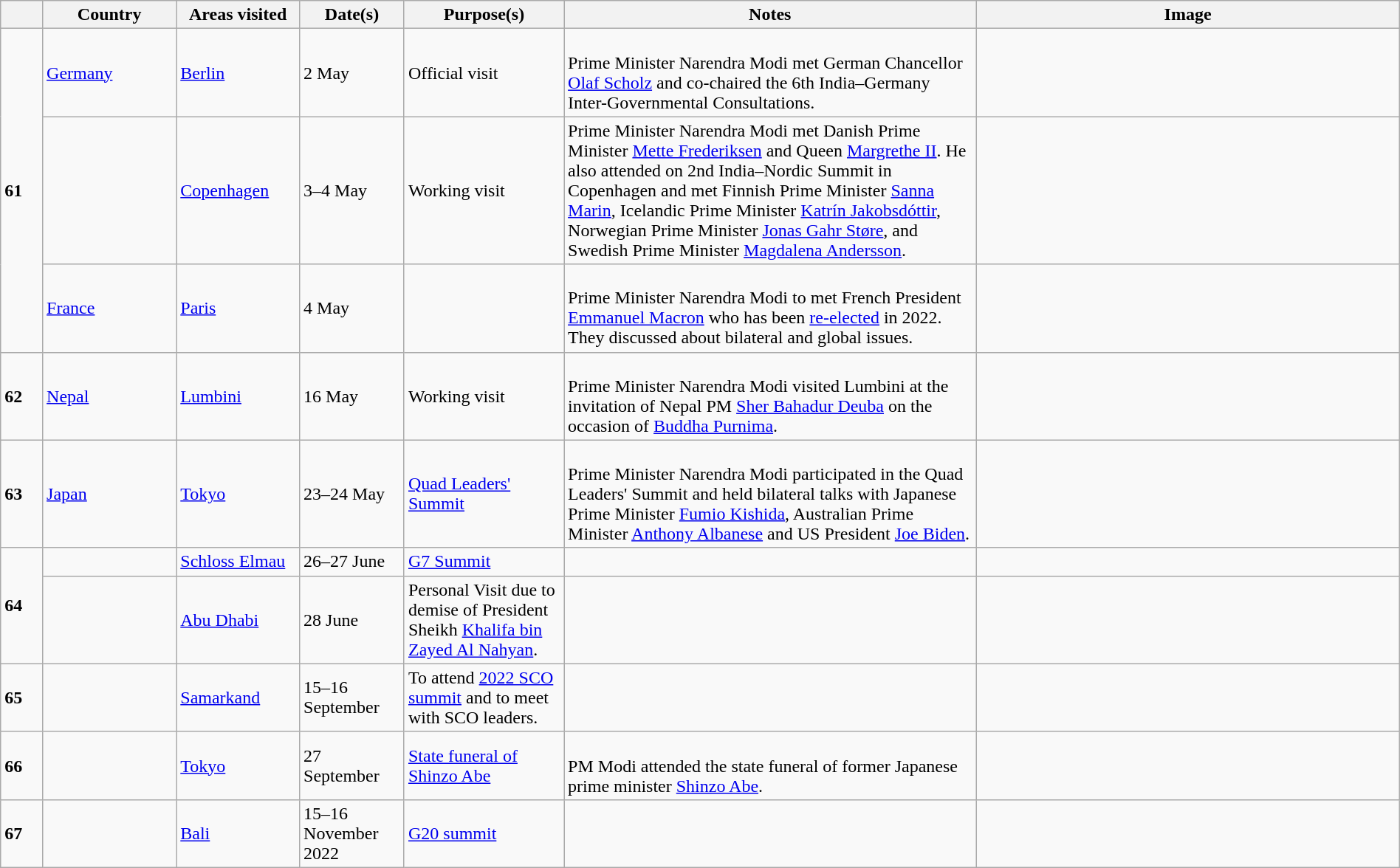<table class="wikitable outercollapse sortable" style="margin: 1em auto 1em auto">
<tr>
<th style="width: 3%;"></th>
<th width="150">Country</th>
<th width="120">Areas visited</th>
<th width="100">Date(s)</th>
<th width="180">Purpose(s)</th>
<th width="550">Notes</th>
<th width="600">Image</th>
</tr>
<tr>
<td rowspan=3><strong>61</strong></td>
<td> <a href='#'>Germany</a></td>
<td><a href='#'>Berlin</a></td>
<td>2 May</td>
<td>Official visit</td>
<td><br>Prime Minister Narendra Modi met German Chancellor <a href='#'>Olaf Scholz</a> and co-chaired the 6th India–Germany Inter-Governmental Consultations.</td>
<td></td>
</tr>
<tr>
<td></td>
<td><a href='#'>Copenhagen</a></td>
<td>3–4 May</td>
<td>Working visit</td>
<td>Prime Minister Narendra Modi met Danish Prime Minister <a href='#'>Mette Frederiksen</a> and Queen <a href='#'>Margrethe II</a>. He also attended on 2nd India–Nordic Summit in Copenhagen and met Finnish Prime Minister <a href='#'>Sanna Marin</a>, Icelandic Prime Minister <a href='#'>Katrín Jakobsdóttir</a>, Norwegian Prime Minister <a href='#'>Jonas Gahr Støre</a>, and Swedish Prime Minister <a href='#'>Magdalena Andersson</a>.</td>
<td></td>
</tr>
<tr>
<td> <a href='#'>France</a></td>
<td><a href='#'>Paris</a></td>
<td>4 May</td>
<td></td>
<td><br>Prime Minister Narendra Modi to met French President <a href='#'>Emmanuel Macron</a> who has been <a href='#'>re-elected</a> in 2022. They discussed about bilateral and global issues.</td>
<td></td>
</tr>
<tr>
<td rowspan=1><strong>62</strong></td>
<td> <a href='#'>Nepal</a></td>
<td><a href='#'>Lumbini</a></td>
<td>16 May</td>
<td>Working visit</td>
<td><br>Prime Minister Narendra Modi visited Lumbini at the invitation of Nepal PM <a href='#'>Sher Bahadur Deuba</a> on the occasion of <a href='#'>Buddha Purnima</a>.</td>
<td><br></td>
</tr>
<tr>
<td rowspan=1><strong>63</strong></td>
<td> <a href='#'>Japan</a></td>
<td><a href='#'>Tokyo</a></td>
<td>23–24 May</td>
<td><a href='#'>Quad Leaders' Summit</a></td>
<td><br>Prime Minister Narendra Modi participated in the Quad Leaders' Summit and held bilateral talks with Japanese Prime Minister <a href='#'>Fumio Kishida</a>, Australian Prime Minister <a href='#'>Anthony Albanese</a> and US President <a href='#'>Joe Biden</a>.</td>
<td><br></td>
</tr>
<tr>
<td rowspan=2><strong>64</strong></td>
<td></td>
<td><a href='#'>Schloss Elmau</a></td>
<td>26–27 June</td>
<td><a href='#'>G7 Summit</a></td>
<td><br></td>
<td></td>
</tr>
<tr>
<td></td>
<td><a href='#'>Abu Dhabi</a></td>
<td>28 June</td>
<td>Personal Visit due to demise of President Sheikh <a href='#'>Khalifa bin Zayed Al Nahyan</a>.</td>
<td></td>
<td></td>
</tr>
<tr>
<td rowspan=1><strong>65</strong></td>
<td></td>
<td><a href='#'>Samarkand</a></td>
<td>15–16 September</td>
<td>To attend <a href='#'>2022 SCO summit</a> and to meet with SCO leaders.</td>
<td></td>
<td></td>
</tr>
<tr>
<td rowspan=1><strong>66</strong></td>
<td></td>
<td><a href='#'>Tokyo</a></td>
<td>27 September</td>
<td><a href='#'>State funeral of Shinzo Abe</a></td>
<td><br>PM Modi attended the state funeral of former Japanese prime minister <a href='#'>Shinzo Abe</a>.</td>
<td></td>
</tr>
<tr>
<td rowspan=1><strong>67</strong></td>
<td></td>
<td><a href='#'>Bali</a></td>
<td>15–16 November 2022</td>
<td><a href='#'>G20 summit</a></td>
<td> </td>
<td></td>
</tr>
</table>
